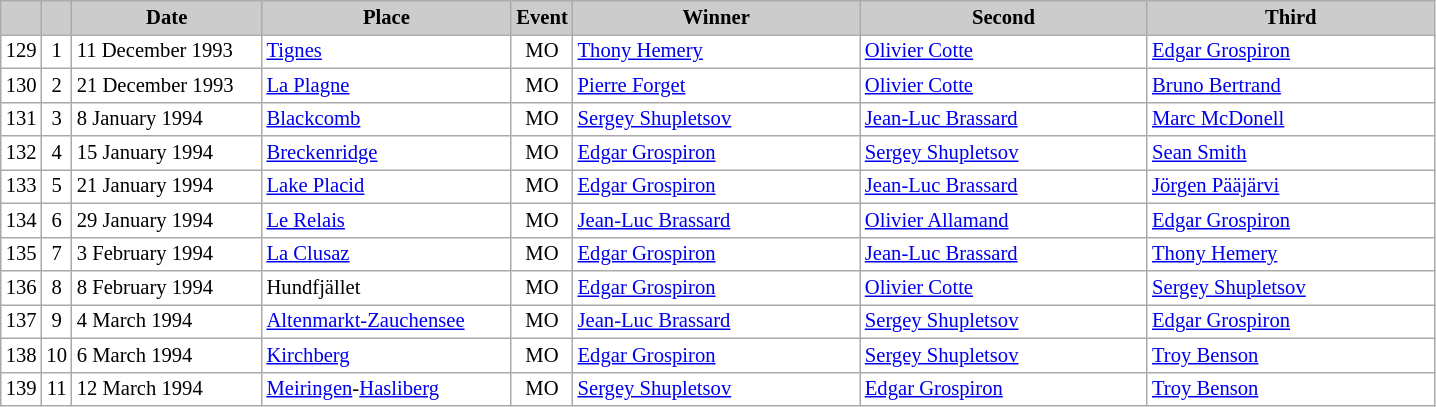<table class="wikitable plainrowheaders" style="background:#fff; font-size:86%; line-height:16px; border:grey solid 1px; border-collapse:collapse;">
<tr style="background:#ccc; text-align:center;">
<th scope="col" style="background:#ccc; width=20 px;"></th>
<th scope="col" style="background:#ccc; width=30 px;"></th>
<th scope="col" style="background:#ccc; width:120px;">Date</th>
<th scope="col" style="background:#ccc; width:160px;">Place</th>
<th scope="col" style="background:#ccc; width:15px;">Event</th>
<th scope="col" style="background:#ccc; width:185px;">Winner</th>
<th scope="col" style="background:#ccc; width:185px;">Second</th>
<th scope="col" style="background:#ccc; width:185px;">Third</th>
</tr>
<tr>
<td align=center>129</td>
<td align=center>1</td>
<td>11 December 1993</td>
<td> <a href='#'>Tignes</a></td>
<td align=center>MO</td>
<td> <a href='#'>Thony Hemery</a></td>
<td> <a href='#'>Olivier Cotte</a></td>
<td> <a href='#'>Edgar Grospiron</a></td>
</tr>
<tr>
<td align=center>130</td>
<td align=center>2</td>
<td>21 December 1993</td>
<td> <a href='#'>La Plagne</a></td>
<td align=center>MO</td>
<td> <a href='#'>Pierre Forget</a></td>
<td> <a href='#'>Olivier Cotte</a></td>
<td> <a href='#'>Bruno Bertrand</a></td>
</tr>
<tr>
<td align=center>131</td>
<td align=center>3</td>
<td>8 January 1994</td>
<td> <a href='#'>Blackcomb</a></td>
<td align=center>MO</td>
<td> <a href='#'>Sergey Shupletsov</a></td>
<td> <a href='#'>Jean-Luc Brassard</a></td>
<td> <a href='#'>Marc McDonell</a></td>
</tr>
<tr>
<td align=center>132</td>
<td align=center>4</td>
<td>15 January 1994</td>
<td> <a href='#'>Breckenridge</a></td>
<td align=center>MO</td>
<td> <a href='#'>Edgar Grospiron</a></td>
<td> <a href='#'>Sergey Shupletsov</a></td>
<td> <a href='#'>Sean Smith</a></td>
</tr>
<tr>
<td align=center>133</td>
<td align=center>5</td>
<td>21 January 1994</td>
<td> <a href='#'>Lake Placid</a></td>
<td align=center>MO</td>
<td> <a href='#'>Edgar Grospiron</a></td>
<td> <a href='#'>Jean-Luc Brassard</a></td>
<td> <a href='#'>Jörgen Pääjärvi</a></td>
</tr>
<tr>
<td align=center>134</td>
<td align=center>6</td>
<td>29 January 1994</td>
<td> <a href='#'>Le Relais</a></td>
<td align=center>MO</td>
<td> <a href='#'>Jean-Luc Brassard</a></td>
<td> <a href='#'>Olivier Allamand</a></td>
<td> <a href='#'>Edgar Grospiron</a></td>
</tr>
<tr>
<td align=center>135</td>
<td align=center>7</td>
<td>3 February 1994</td>
<td> <a href='#'>La Clusaz</a></td>
<td align=center>MO</td>
<td> <a href='#'>Edgar Grospiron</a></td>
<td> <a href='#'>Jean-Luc Brassard</a></td>
<td> <a href='#'>Thony Hemery</a></td>
</tr>
<tr>
<td align=center>136</td>
<td align=center>8</td>
<td>8 February 1994</td>
<td> Hundfjället</td>
<td align=center>MO</td>
<td> <a href='#'>Edgar Grospiron</a></td>
<td> <a href='#'>Olivier Cotte</a></td>
<td> <a href='#'>Sergey Shupletsov</a></td>
</tr>
<tr>
<td align=center>137</td>
<td align=center>9</td>
<td>4 March 1994</td>
<td> <a href='#'>Altenmarkt-Zauchensee</a></td>
<td align=center>MO</td>
<td> <a href='#'>Jean-Luc Brassard</a></td>
<td> <a href='#'>Sergey Shupletsov</a></td>
<td> <a href='#'>Edgar Grospiron</a></td>
</tr>
<tr>
<td align=center>138</td>
<td align=center>10</td>
<td>6 March 1994</td>
<td> <a href='#'>Kirchberg</a></td>
<td align=center>MO</td>
<td> <a href='#'>Edgar Grospiron</a></td>
<td> <a href='#'>Sergey Shupletsov</a></td>
<td> <a href='#'>Troy Benson</a></td>
</tr>
<tr>
<td align=center>139</td>
<td align=center>11</td>
<td>12 March 1994</td>
<td> <a href='#'>Meiringen</a>-<a href='#'>Hasliberg</a></td>
<td align=center>MO</td>
<td> <a href='#'>Sergey Shupletsov</a></td>
<td> <a href='#'>Edgar Grospiron</a></td>
<td> <a href='#'>Troy Benson</a></td>
</tr>
</table>
